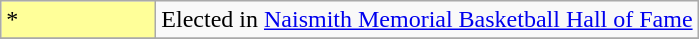<table class="wikitable">
<tr>
<td style="background-color:#FFFF99; border:1px solid #aaaaaa; width:6em">*</td>
<td>Elected in <a href='#'>Naismith Memorial Basketball Hall of Fame</a></td>
</tr>
<tr>
</tr>
</table>
